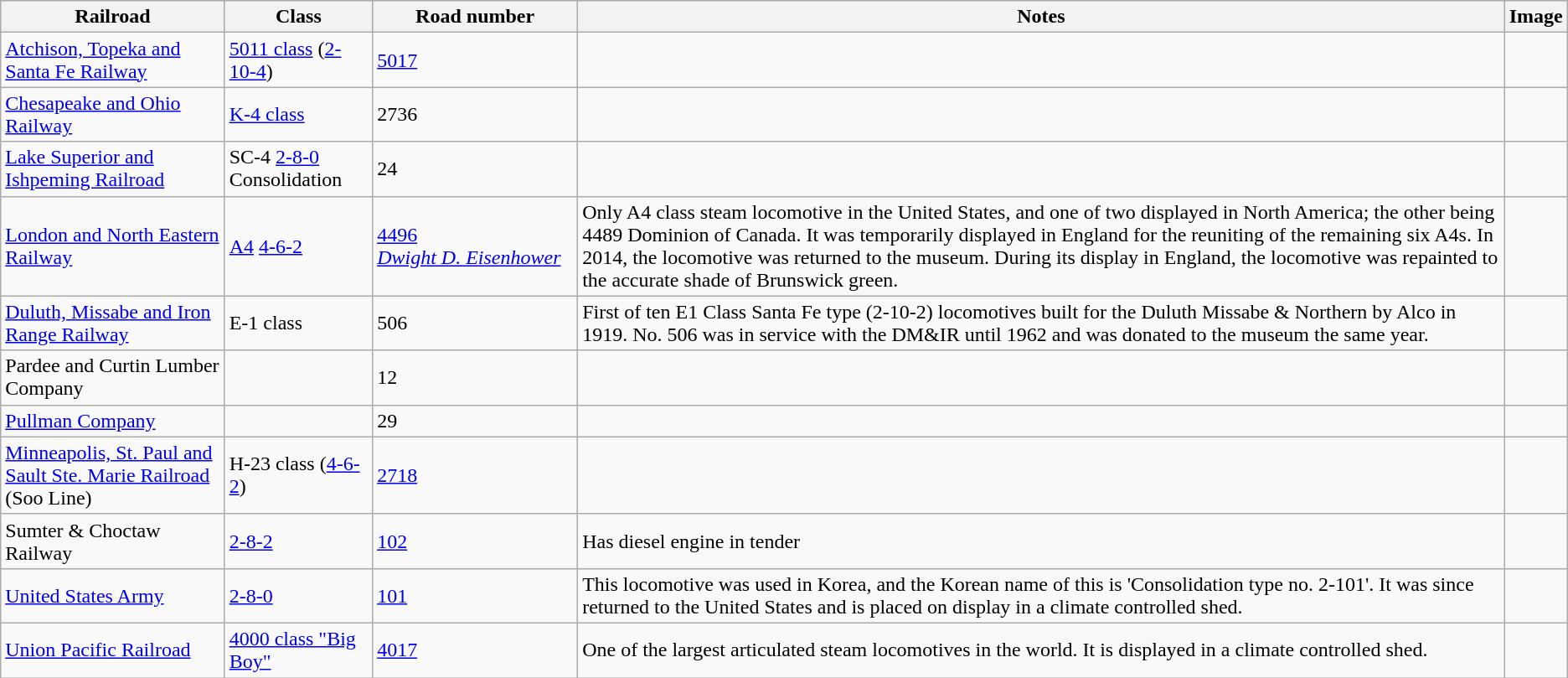<table class="wikitable">
<tr>
<th>Railroad</th>
<th>Class</th>
<th>Road number</th>
<th>Notes</th>
<th>Image</th>
</tr>
<tr>
<td><a href='#'>Atchison, Topeka and Santa Fe Railway</a></td>
<td><a href='#'>5011 class</a> (<a href='#'>2-10-4</a>)</td>
<td><a href='#'>5017</a></td>
<td></td>
<td></td>
</tr>
<tr>
<td><a href='#'>Chesapeake and Ohio Railway</a></td>
<td><a href='#'>K-4 class</a></td>
<td>2736</td>
<td></td>
<td></td>
</tr>
<tr>
<td><a href='#'>Lake Superior and Ishpeming Railroad</a></td>
<td>SC-4 <a href='#'>2-8-0</a> Consolidation</td>
<td>24</td>
<td></td>
<td></td>
</tr>
<tr>
<td><a href='#'>London and North Eastern Railway</a></td>
<td><a href='#'>A4</a> <a href='#'>4-6-2</a></td>
<td><a href='#'>4496 <em>Dwight D. Eisenhower</em></a></td>
<td>Only A4 class steam locomotive in the United States, and one of two displayed in North America; the other being 4489 Dominion of Canada. It was temporarily displayed in England for the reuniting of the remaining six A4s. In 2014, the locomotive was returned to the museum. During its display in England, the locomotive was repainted to the accurate shade of Brunswick green.</td>
<td></td>
</tr>
<tr>
<td><a href='#'>Duluth, Missabe and Iron Range Railway</a></td>
<td>E-1 class</td>
<td>506</td>
<td>First of ten E1 Class Santa Fe type (2-10-2) locomotives built for the Duluth Missabe & Northern by Alco in 1919. No. 506 was in service with the DM&IR until 1962 and was donated to the museum the same year.</td>
<td></td>
</tr>
<tr>
<td>Pardee and Curtin Lumber Company</td>
<td></td>
<td>12</td>
<td></td>
<td></td>
</tr>
<tr>
<td><a href='#'>Pullman Company</a></td>
<td></td>
<td>29</td>
<td></td>
<td></td>
</tr>
<tr>
<td><a href='#'>Minneapolis, St. Paul and Sault Ste. Marie Railroad</a> (Soo Line)</td>
<td>H-23 class (<a href='#'>4-6-2</a>)</td>
<td><a href='#'>2718</a></td>
<td></td>
<td></td>
</tr>
<tr>
<td>Sumter & Choctaw Railway</td>
<td><a href='#'>2-8-2</a></td>
<td><a href='#'>102</a></td>
<td>Has diesel engine in tender</td>
<td></td>
</tr>
<tr>
<td><a href='#'>United States Army</a></td>
<td><a href='#'>2-8-0</a></td>
<td><a href='#'>101</a></td>
<td>This locomotive was used in Korea, and the Korean name of this is 'Consolidation type no. 2-101'. It was since returned to the United States and is placed on display in a climate controlled shed.</td>
<td></td>
</tr>
<tr>
<td><a href='#'>Union Pacific Railroad</a></td>
<td><a href='#'>4000 class "Big Boy"</a></td>
<td><a href='#'>4017</a></td>
<td>One of the largest articulated steam locomotives in the world. It is displayed in a climate controlled shed.</td>
<td></td>
</tr>
</table>
